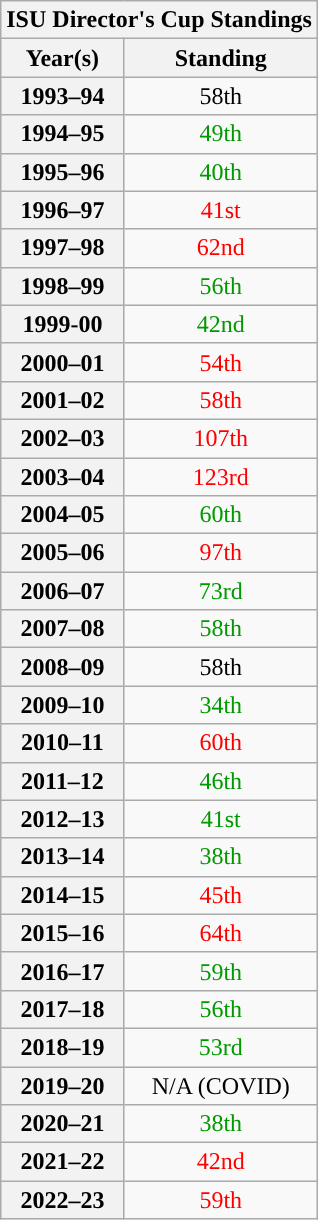<table class="wikitable" style="text-align:center">
<tr>
<th colspan=2>ISU Director's Cup Standings</th>
</tr>
<tr>
<th width=px>Year(s)</th>
<th width=px>Standing</th>
</tr>
<tr>
<th>1993–94</th>
<td>58th</td>
</tr>
<tr>
<th>1994–95</th>
<td style="color:#090;">49th</td>
</tr>
<tr>
<th>1995–96</th>
<td style="color:#090;">40th</td>
</tr>
<tr>
<th>1996–97</th>
<td style="color:#f00;">41st</td>
</tr>
<tr>
<th>1997–98</th>
<td style="color:#f00;">62nd</td>
</tr>
<tr>
<th>1998–99</th>
<td an="1" style="color:#090;">56th</td>
</tr>
<tr>
<th>1999-00</th>
<td an="1" style="color:#090;">42nd</td>
</tr>
<tr>
<th>2000–01</th>
<td an="1" style="color:#f00;">54th</td>
</tr>
<tr>
<th>2001–02</th>
<td an="1" style="color:#f00;">58th</td>
</tr>
<tr>
<th>2002–03</th>
<td an="1" style="color:#f00;">107th</td>
</tr>
<tr>
<th>2003–04</th>
<td an="1" style="color:#f00;">123rd</td>
</tr>
<tr>
<th>2004–05</th>
<td an="1" style="color:#090;">60th</td>
</tr>
<tr>
<th>2005–06</th>
<td an="1" style="color:#f00;">97th</td>
</tr>
<tr>
<th>2006–07</th>
<td an="1" style="color:#090;">73rd</td>
</tr>
<tr>
<th>2007–08</th>
<td an="1" style="color:#090;">58th</td>
</tr>
<tr>
<th>2008–09</th>
<td>58th</td>
</tr>
<tr>
<th>2009–10</th>
<td an="1" style="color:#090;">34th</td>
</tr>
<tr>
<th>2010–11</th>
<td an="1" style="color:#f00;">60th</td>
</tr>
<tr>
<th>2011–12</th>
<td an="1" style="color:#090;">46th</td>
</tr>
<tr>
<th>2012–13</th>
<td an="1" style="color:#090;">41st</td>
</tr>
<tr>
<th>2013–14</th>
<td an="1" style="color:#090;">38th</td>
</tr>
<tr>
<th>2014–15</th>
<td an="1" style="color:#f00;">45th</td>
</tr>
<tr>
<th>2015–16</th>
<td an="1" style="color:#f00;">64th</td>
</tr>
<tr>
<th>2016–17</th>
<td an="1" style="color:#090;">59th</td>
</tr>
<tr>
<th>2017–18</th>
<td an="1" style="color:#090;">56th</td>
</tr>
<tr>
<th>2018–19</th>
<td an="1" style="color:#090;">53rd</td>
</tr>
<tr>
<th>2019–20</th>
<td an="1" style=>N/A (COVID)</td>
</tr>
<tr>
<th>2020–21</th>
<td an="1" style="color:#090;">38th</td>
</tr>
<tr>
<th>2021–22</th>
<td an="1" style="color:#f00;">42nd</td>
</tr>
<tr>
<th>2022–23</th>
<td an="1" style="color:#f00;">59th</td>
</tr>
</table>
